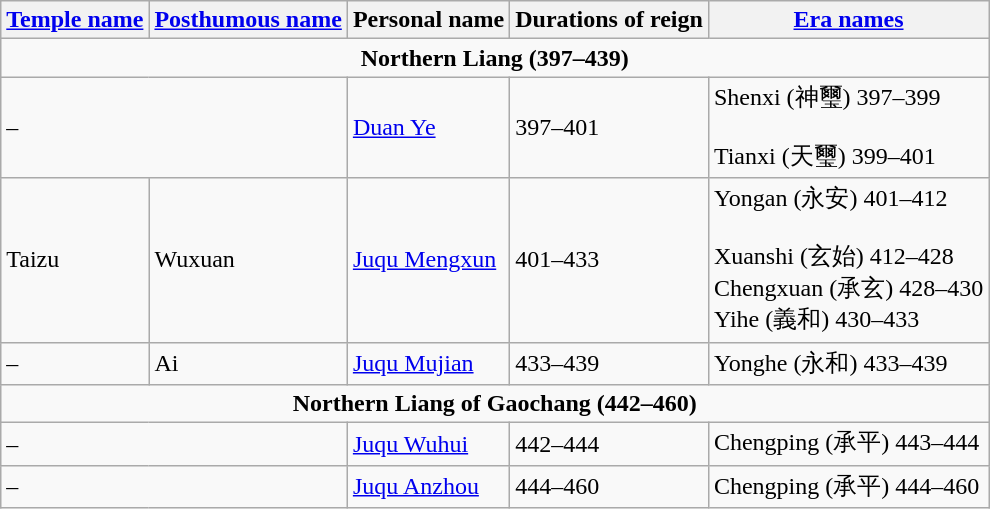<table class="wikitable">
<tr>
<th><a href='#'>Temple name</a></th>
<th><a href='#'>Posthumous name</a></th>
<th>Personal name</th>
<th>Durations of reign</th>
<th><a href='#'>Era names</a></th>
</tr>
<tr>
<td colspan=5 align="center"><strong>Northern Liang (397–439)</strong></td>
</tr>
<tr>
<td colspan=2>–</td>
<td><a href='#'>Duan Ye</a></td>
<td>397–401</td>
<td>Shenxi (神璽) 397–399<br><br>Tianxi (天璽) 399–401</td>
</tr>
<tr>
<td>Taizu</td>
<td>Wuxuan</td>
<td><a href='#'>Juqu Mengxun</a></td>
<td>401–433</td>
<td>Yongan (永安) 401–412<br><br>Xuanshi (玄始) 412–428<br>
Chengxuan (承玄) 428–430<br>
Yihe (義和) 430–433<br></td>
</tr>
<tr>
<td>–</td>
<td>Ai</td>
<td><a href='#'>Juqu Mujian</a></td>
<td>433–439</td>
<td>Yonghe (永和) 433–439</td>
</tr>
<tr>
<td colspan=5 align="center"><strong>Northern Liang of Gaochang (442–460)</strong></td>
</tr>
<tr>
<td colspan=2>–</td>
<td><a href='#'>Juqu Wuhui</a></td>
<td>442–444</td>
<td>Chengping (承平) 443–444</td>
</tr>
<tr>
<td colspan=2>–</td>
<td><a href='#'>Juqu Anzhou</a></td>
<td>444–460</td>
<td>Chengping (承平) 444–460</td>
</tr>
</table>
